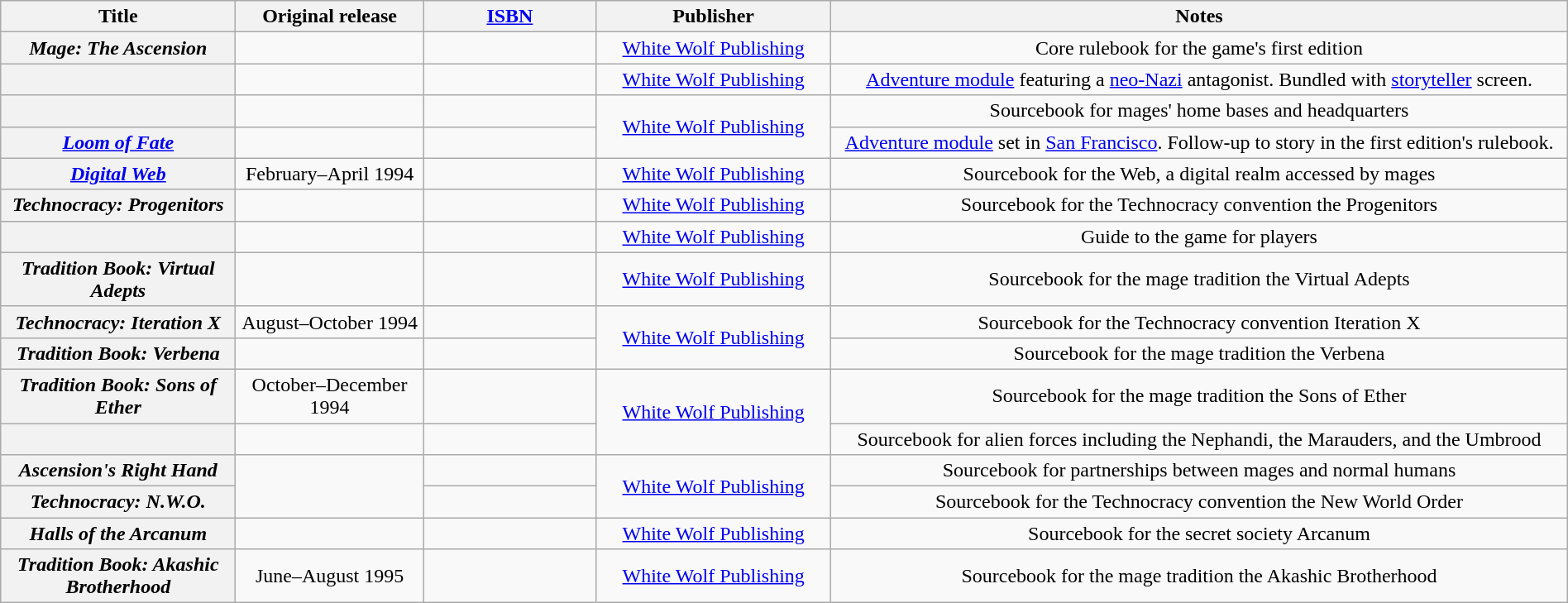<table class="wikitable sortable plainrowheaders" style="width: 100%;">
<tr>
<th scope="col" style="width:15%;">Title</th>
<th scope="col" style="width:12%;">Original release </th>
<th scope="col" style="width:11%;"><a href='#'>ISBN</a></th>
<th scope="col" style="width:15%;">Publisher</th>
<th scope="col" style="width:47%;">Notes</th>
</tr>
<tr style="text-align: center;">
<th scope="row" style="text-align:center;"><em>Mage: The Ascension</em></th>
<td></td>
<td></td>
<td><a href='#'>White Wolf Publishing</a></td>
<td>Core rulebook for the game's first edition</td>
</tr>
<tr style="text-align: center;">
<th scope="row" style="text-align:center;"></th>
<td></td>
<td></td>
<td><a href='#'>White Wolf Publishing</a></td>
<td><a href='#'>Adventure module</a> featuring a <a href='#'>neo-Nazi</a> antagonist. Bundled with <a href='#'>storyteller</a> screen.</td>
</tr>
<tr style="text-align: center;">
<th scope="row" style="text-align:center;"></th>
<td></td>
<td></td>
<td rowspan="2"><a href='#'>White Wolf Publishing</a></td>
<td>Sourcebook for mages' home bases and headquarters</td>
</tr>
<tr style="text-align: center;">
<th scope="row" style="text-align:center;"><em><a href='#'>Loom of Fate</a></em></th>
<td></td>
<td></td>
<td><a href='#'>Adventure module</a> set in <a href='#'>San Francisco</a>. Follow-up to story in the first edition's rulebook.</td>
</tr>
<tr style="text-align: center;">
<th scope="row" style="text-align:center;"><em><a href='#'>Digital Web</a></em></th>
<td>February–April 1994</td>
<td></td>
<td><a href='#'>White Wolf Publishing</a></td>
<td>Sourcebook for the Web, a digital realm accessed by mages</td>
</tr>
<tr style="text-align: center;">
<th scope="row" style="text-align:center;"><em>Technocracy: Progenitors</em></th>
<td></td>
<td></td>
<td><a href='#'>White Wolf Publishing</a></td>
<td>Sourcebook for the Technocracy convention the Progenitors</td>
</tr>
<tr style="text-align: center;">
<th scope="row" style="text-align:center;"></th>
<td></td>
<td></td>
<td><a href='#'>White Wolf Publishing</a></td>
<td>Guide to the game for players</td>
</tr>
<tr style="text-align: center;">
<th scope="row" style="text-align:center;"><em>Tradition Book: Virtual Adepts</em></th>
<td></td>
<td></td>
<td><a href='#'>White Wolf Publishing</a></td>
<td>Sourcebook for the mage tradition the Virtual Adepts</td>
</tr>
<tr style="text-align: center;">
<th scope="row" style="text-align:center;"><em>Technocracy: Iteration X</em></th>
<td>August–October 1994</td>
<td></td>
<td rowspan="2"><a href='#'>White Wolf Publishing</a></td>
<td>Sourcebook for the Technocracy convention Iteration X</td>
</tr>
<tr style="text-align: center;">
<th scope="row" style="text-align:center;"><em>Tradition Book: Verbena</em></th>
<td></td>
<td></td>
<td>Sourcebook for the mage tradition the Verbena</td>
</tr>
<tr style="text-align: center;">
<th scope="row" style="text-align:center;"><em>Tradition Book: Sons of Ether</em></th>
<td>October–December 1994</td>
<td></td>
<td rowspan="2"><a href='#'>White Wolf Publishing</a></td>
<td>Sourcebook for the mage tradition the Sons of Ether</td>
</tr>
<tr style="text-align: center;">
<th scope="row" style="text-align:center;"></th>
<td></td>
<td></td>
<td>Sourcebook for alien forces including the Nephandi, the Marauders, and the Umbrood</td>
</tr>
<tr style="text-align: center;">
<th scope="row" style="text-align:center;"><em>Ascension's Right Hand</em></th>
<td rowspan="2"></td>
<td></td>
<td rowspan="2"><a href='#'>White Wolf Publishing</a></td>
<td>Sourcebook for partnerships between mages and normal humans</td>
</tr>
<tr style="text-align: center;">
<th scope="row" style="text-align:center;"><em>Technocracy: N.W.O.</em></th>
<td></td>
<td>Sourcebook for the Technocracy convention the New World Order</td>
</tr>
<tr style="text-align: center;">
<th scope="row" style="text-align:center;"><em>Halls of the Arcanum</em></th>
<td></td>
<td></td>
<td><a href='#'>White Wolf Publishing</a></td>
<td>Sourcebook for the secret society Arcanum</td>
</tr>
<tr style="text-align: center;">
<th scope="row" style="text-align:center;"><em>Tradition Book: Akashic Brotherhood</em></th>
<td>June–August 1995</td>
<td></td>
<td><a href='#'>White Wolf Publishing</a></td>
<td>Sourcebook for the mage tradition the Akashic Brotherhood</td>
</tr>
</table>
